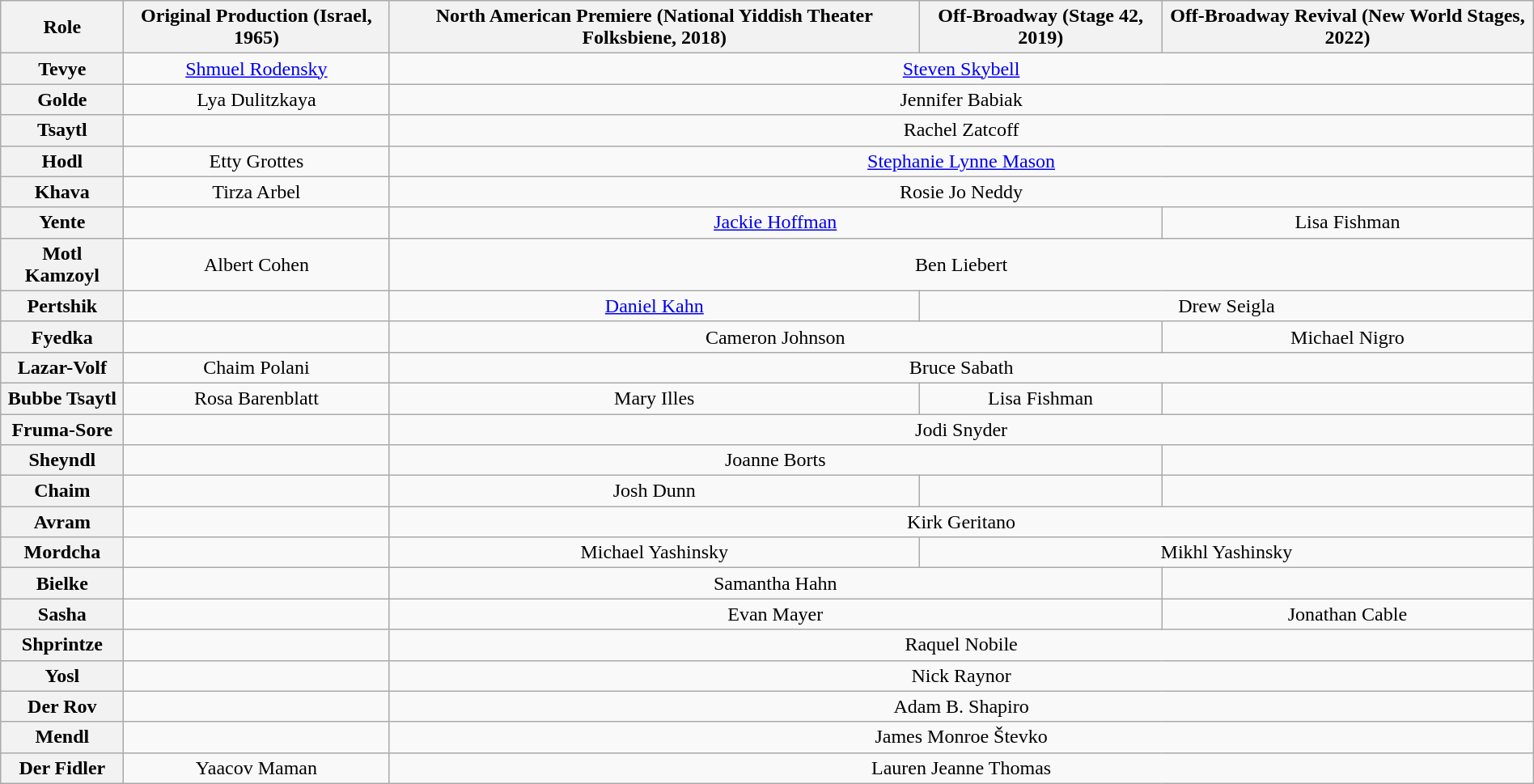<table class="wikitable" style="width:100%;">
<tr>
<th>Role</th>
<th>Original Production (Israel, 1965)</th>
<th>North American Premiere (National Yiddish Theater Folksbiene, 2018)</th>
<th>Off-Broadway (Stage 42, 2019)</th>
<th>Off-Broadway Revival (New World Stages, 2022)</th>
</tr>
<tr>
<th>Tevye</th>
<td style="text-align:center;"><a href='#'>Shmuel Rodensky</a></td>
<td colspan="3" style="text-align:center;"><a href='#'>Steven Skybell</a></td>
</tr>
<tr>
<th>Golde</th>
<td style="text-align:center;">Lya Dulitzkaya</td>
<td colspan="3" style="text-align:center;">Jennifer Babiak</td>
</tr>
<tr>
<th>Tsaytl</th>
<td style="text-align:center;"></td>
<td colspan="3" style="text-align:center;">Rachel Zatcoff</td>
</tr>
<tr>
<th>Hodl</th>
<td style="text-align:center;">Etty Grottes</td>
<td colspan="3" style="text-align:center;"><a href='#'>Stephanie Lynne Mason</a></td>
</tr>
<tr>
<th>Khava</th>
<td style="text-align:center;">Tirza Arbel</td>
<td colspan="3" style="text-align:center;">Rosie Jo Neddy</td>
</tr>
<tr>
<th>Yente</th>
<td></td>
<td colspan="2" style="text-align:center;"><a href='#'>Jackie Hoffman</a></td>
<td style="text-align:center;">Lisa Fishman</td>
</tr>
<tr>
<th>Motl Kamzoyl</th>
<td style="text-align:center;">Albert Cohen</td>
<td colspan="3" style="text-align:center;">Ben Liebert</td>
</tr>
<tr>
<th>Pertshik</th>
<td style="text-align:center;"></td>
<td style="text-align:center;"><a href='#'>Daniel Kahn</a></td>
<td colspan="2" style="text-align:center;">Drew Seigla</td>
</tr>
<tr>
<th>Fyedka</th>
<td style="text-align:center;"></td>
<td colspan="2" style="text-align:center;">Cameron Johnson</td>
<td style="text-align:center;">Michael Nigro</td>
</tr>
<tr>
<th>Lazar-Volf</th>
<td style="text-align:center;">Chaim Polani</td>
<td colspan="3" style="text-align:center;">Bruce Sabath</td>
</tr>
<tr>
<th>Bubbe Tsaytl</th>
<td style="text-align:center;">Rosa Barenblatt</td>
<td style="text-align:center;">Mary Illes</td>
<td style="text-align:center;">Lisa Fishman</td>
<td style="text-align:center;"></td>
</tr>
<tr>
<th>Fruma-Sore</th>
<td style="text-align:center;"></td>
<td colspan="3" style="text-align:center;">Jodi Snyder</td>
</tr>
<tr>
<th>Sheyndl</th>
<td style="text-align:center;"></td>
<td colspan="2" style="text-align:center;">Joanne Borts</td>
<td style="text-align:center;"></td>
</tr>
<tr>
<th>Chaim</th>
<td style="text-align:center;"></td>
<td style="text-align:center;">Josh Dunn</td>
<td style="text-align:center;"></td>
<td style="text-align:center;"></td>
</tr>
<tr>
<th>Avram</th>
<td style="text-align:center;"></td>
<td colspan="3" style="text-align:center;">Kirk Geritano</td>
</tr>
<tr>
<th>Mordcha</th>
<td style="text-align:center;"></td>
<td style="text-align:center;">Michael Yashinsky</td>
<td colspan="2" style="text-align:center;">Mikhl Yashinsky</td>
</tr>
<tr>
<th>Bielke</th>
<td style="text-align:center;"></td>
<td colspan="2" style="text-align:center;">Samantha Hahn</td>
<td style="text-align:center;"></td>
</tr>
<tr>
<th>Sasha</th>
<td style="text-align:center;"></td>
<td colspan="2" style="text-align:center;">Evan Mayer</td>
<td style="text-align:center;">Jonathan Cable</td>
</tr>
<tr>
<th>Shprintze</th>
<td style="text-align:center;"></td>
<td colspan="3" style="text-align:center;">Raquel Nobile</td>
</tr>
<tr>
<th>Yosl</th>
<td style="text-align:center;"></td>
<td colspan="3" style="text-align:center;">Nick Raynor</td>
</tr>
<tr>
<th>Der Rov</th>
<td style="text-align:center;"></td>
<td colspan="3" style="text-align:center;">Adam B. Shapiro</td>
</tr>
<tr>
<th>Mendl</th>
<td style="text-align:center;"></td>
<td colspan="3" style="text-align:center;">James Monroe Števko</td>
</tr>
<tr>
<th>Der Fidler</th>
<td style="text-align:center;">Yaacov Maman</td>
<td colspan="3" style="text-align:center;">Lauren Jeanne Thomas</td>
</tr>
</table>
